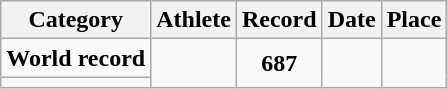<table class="wikitable" style="text-align:center">
<tr>
<th>Category</th>
<th>Athlete</th>
<th>Record</th>
<th>Date</th>
<th>Place</th>
</tr>
<tr>
<td><strong>World record</strong></td>
<td align="left" rowspan="2"></td>
<td rowspan="2"><strong>687</strong></td>
<td rowspan="2"></td>
<td rowspan="2"></td>
</tr>
<tr>
<td><strong></strong></td>
</tr>
</table>
